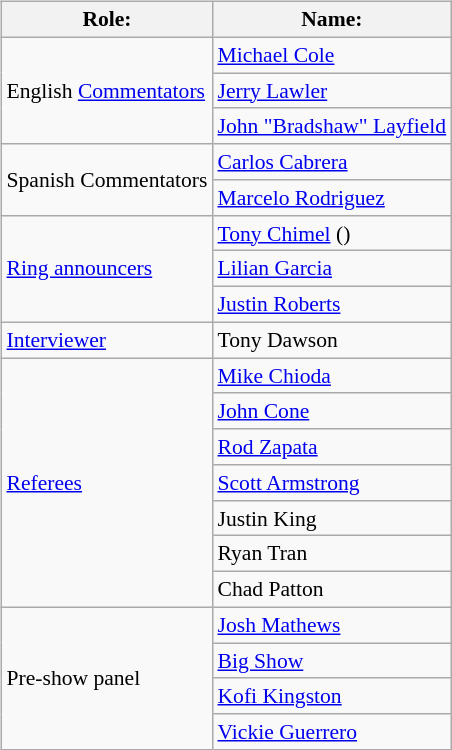<table class=wikitable style="font-size:90%; margin: 0.5em 0 0.5em 1em; float: right; clear: right;">
<tr>
<th>Role:</th>
<th>Name:</th>
</tr>
<tr>
<td rowspan=3>English <a href='#'>Commentators</a></td>
<td><a href='#'>Michael Cole</a></td>
</tr>
<tr>
<td><a href='#'>Jerry Lawler</a></td>
</tr>
<tr>
<td><a href='#'>John "Bradshaw" Layfield</a></td>
</tr>
<tr>
<td rowspan=2>Spanish Commentators</td>
<td><a href='#'>Carlos Cabrera</a></td>
</tr>
<tr>
<td><a href='#'>Marcelo Rodriguez</a></td>
</tr>
<tr>
<td rowspan=3><a href='#'>Ring announcers</a></td>
<td><a href='#'>Tony Chimel</a> ()</td>
</tr>
<tr>
<td><a href='#'>Lilian Garcia</a></td>
</tr>
<tr>
<td><a href='#'>Justin Roberts</a></td>
</tr>
<tr>
<td><a href='#'>Interviewer</a></td>
<td>Tony Dawson</td>
</tr>
<tr>
<td rowspan=7><a href='#'>Referees</a></td>
<td><a href='#'>Mike Chioda</a></td>
</tr>
<tr>
<td><a href='#'>John Cone</a></td>
</tr>
<tr>
<td><a href='#'>Rod Zapata</a></td>
</tr>
<tr>
<td><a href='#'>Scott Armstrong</a></td>
</tr>
<tr>
<td>Justin King</td>
</tr>
<tr>
<td>Ryan Tran</td>
</tr>
<tr>
<td>Chad Patton</td>
</tr>
<tr>
<td rowspan=4>Pre-show panel</td>
<td><a href='#'>Josh Mathews</a></td>
</tr>
<tr>
<td><a href='#'>Big Show</a></td>
</tr>
<tr>
<td><a href='#'>Kofi Kingston</a></td>
</tr>
<tr>
<td><a href='#'>Vickie Guerrero</a></td>
</tr>
</table>
